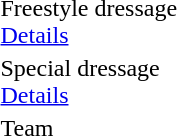<table>
<tr>
<td>Freestyle dressage<br><a href='#'>Details</a></td>
<td></td>
<td></td>
<td></td>
</tr>
<tr>
<td>Special dressage<br><a href='#'>Details</a></td>
<td></td>
<td></td>
<td></td>
</tr>
<tr>
<td>Team</td>
<td></td>
<td></td>
<td></td>
</tr>
</table>
